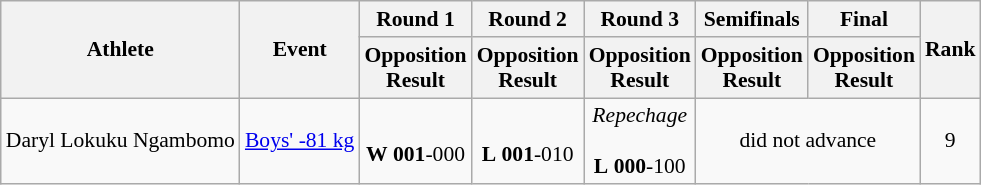<table class="wikitable" border="1" style="font-size:90%">
<tr>
<th rowspan=2>Athlete</th>
<th rowspan=2>Event</th>
<th>Round 1</th>
<th>Round 2</th>
<th>Round 3</th>
<th>Semifinals</th>
<th>Final</th>
<th rowspan=2>Rank</th>
</tr>
<tr>
<th>Opposition<br>Result</th>
<th>Opposition<br>Result</th>
<th>Opposition<br>Result</th>
<th>Opposition<br>Result</th>
<th>Opposition<br>Result</th>
</tr>
<tr>
<td>Daryl Lokuku Ngambomo</td>
<td><a href='#'>Boys' -81 kg</a></td>
<td align=center> <br> <strong>W</strong> <strong>001</strong>-000</td>
<td align=center> <br> <strong>L</strong> <strong>001</strong>-010</td>
<td align=center><em>Repechage</em><br> <br> <strong>L</strong> <strong>000</strong>-100</td>
<td align=center colspan=2>did not advance</td>
<td align=center>9</td>
</tr>
</table>
